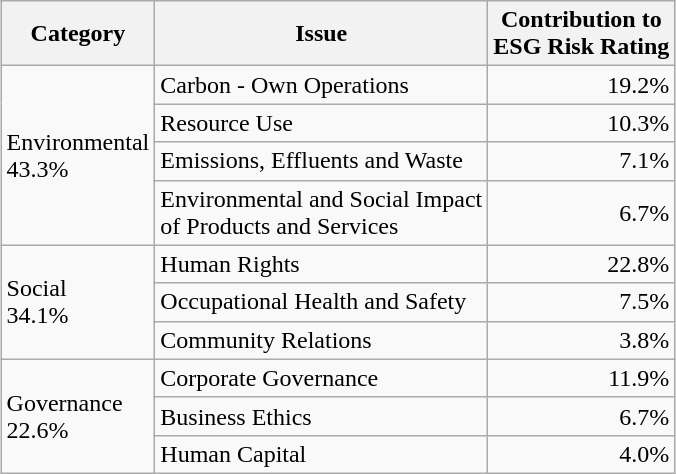<table class="wikitable" style="margin:1em auto;">
<tr>
<th>Category</th>
<th>Issue</th>
<th>Contribution to<br>ESG Risk Rating</th>
</tr>
<tr>
<td rowspan="4">Environmental<br>43.3%</td>
<td>Carbon - Own Operations</td>
<td align=right>19.2%</td>
</tr>
<tr>
<td>Resource Use</td>
<td align=right>10.3%</td>
</tr>
<tr>
<td>Emissions, Effluents and Waste</td>
<td align=right>7.1%</td>
</tr>
<tr>
<td>Environmental and Social Impact<br>of Products and Services</td>
<td align=right>6.7%</td>
</tr>
<tr>
<td rowspan="3">Social<br>34.1%</td>
<td>Human Rights</td>
<td align=right>22.8%</td>
</tr>
<tr>
<td>Occupational Health and Safety</td>
<td align=right>7.5%</td>
</tr>
<tr>
<td>Community Relations</td>
<td align=right>3.8%</td>
</tr>
<tr>
<td rowspan="3">Governance<br>22.6%</td>
<td>Corporate Governance</td>
<td align=right>11.9%</td>
</tr>
<tr>
<td>Business Ethics</td>
<td align=right>6.7%</td>
</tr>
<tr>
<td>Human Capital</td>
<td align=right>4.0%</td>
</tr>
</table>
